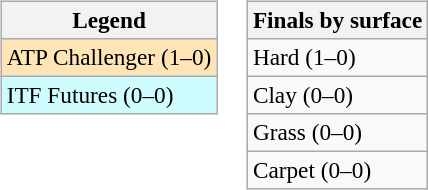<table>
<tr valign=top>
<td><br><table class=wikitable style=font-size:97%>
<tr>
<th>Legend</th>
</tr>
<tr bgcolor=moccasin>
<td>ATP Challenger (1–0)</td>
</tr>
<tr bgcolor=cffcff>
<td>ITF Futures (0–0)</td>
</tr>
</table>
</td>
<td><br><table class=wikitable style=font-size:97%>
<tr>
<th>Finals by surface</th>
</tr>
<tr>
<td>Hard (1–0)</td>
</tr>
<tr>
<td>Clay (0–0)</td>
</tr>
<tr>
<td>Grass (0–0)</td>
</tr>
<tr>
<td>Carpet (0–0)</td>
</tr>
</table>
</td>
</tr>
</table>
